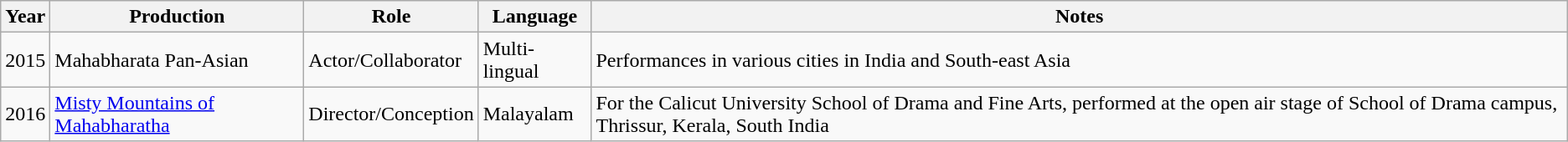<table class="wikitable sortable">
<tr>
<th>Year</th>
<th>Production</th>
<th>Role</th>
<th>Language</th>
<th>Notes</th>
</tr>
<tr>
<td>2015</td>
<td>Mahabharata Pan-Asian</td>
<td>Actor/Collaborator</td>
<td>Multi-lingual</td>
<td>Performances in various cities in India and South-east Asia</td>
</tr>
<tr>
<td>2016</td>
<td><a href='#'>Misty Mountains of Mahabharatha</a></td>
<td>Director/Conception</td>
<td>Malayalam</td>
<td>For the Calicut University School of Drama and Fine Arts, performed at the open air stage of School of Drama campus, Thrissur, Kerala, South India</td>
</tr>
</table>
